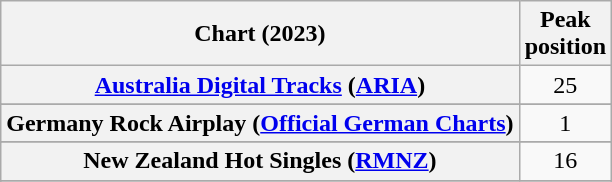<table class="wikitable sortable plainrowheaders" style="text-align:center">
<tr>
<th scope="col">Chart (2023)</th>
<th scope="col">Peak<br>position</th>
</tr>
<tr>
<th scope="row"><a href='#'>Australia Digital Tracks</a> (<a href='#'>ARIA</a>)</th>
<td>25</td>
</tr>
<tr>
</tr>
<tr>
<th scope="row">Germany Rock Airplay (<a href='#'>Official German Charts</a>)</th>
<td>1</td>
</tr>
<tr>
</tr>
<tr>
</tr>
<tr>
<th scope="row">New Zealand Hot Singles (<a href='#'>RMNZ</a>)</th>
<td>16</td>
</tr>
<tr>
</tr>
<tr>
</tr>
<tr>
</tr>
<tr>
</tr>
<tr>
</tr>
</table>
